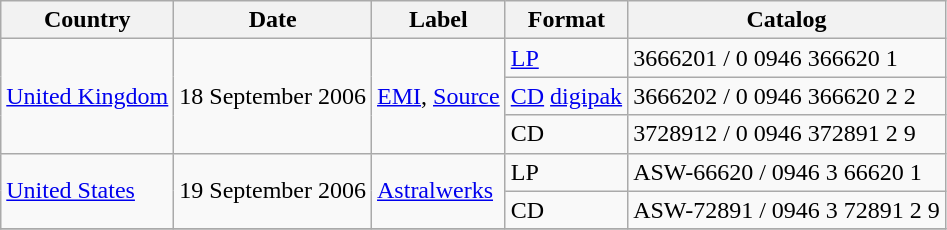<table class="wikitable" style="font-size: 100%">
<tr>
<th>Country</th>
<th>Date</th>
<th>Label</th>
<th>Format</th>
<th>Catalog</th>
</tr>
<tr>
<td rowspan="3"><a href='#'>United Kingdom</a></td>
<td rowspan="3">18 September 2006</td>
<td rowspan="3"><a href='#'>EMI</a>, <a href='#'>Source</a></td>
<td><a href='#'>LP</a></td>
<td>3666201 / 0 0946 366620 1</td>
</tr>
<tr>
<td><a href='#'>CD</a> <a href='#'>digipak</a></td>
<td>3666202 / 0 0946 366620 2 2</td>
</tr>
<tr>
<td>CD</td>
<td>3728912 / 0 0946 372891 2 9</td>
</tr>
<tr>
<td rowspan="2"><a href='#'>United States</a></td>
<td rowspan="2">19 September 2006</td>
<td rowspan="2"><a href='#'>Astralwerks</a></td>
<td>LP</td>
<td>ASW-66620 / 0946 3 66620 1</td>
</tr>
<tr>
<td>CD</td>
<td>ASW-72891 / 0946 3 72891 2 9</td>
</tr>
<tr>
</tr>
</table>
